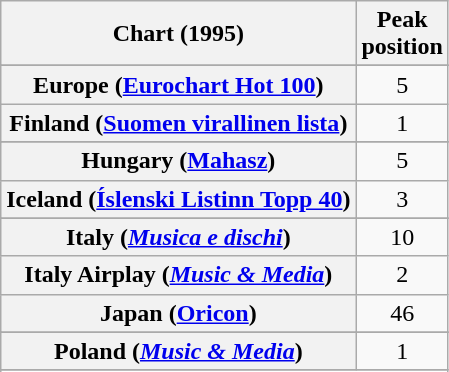<table class="wikitable sortable plainrowheaders" style="text-align:center">
<tr>
<th>Chart (1995)</th>
<th>Peak<br>position</th>
</tr>
<tr>
</tr>
<tr>
</tr>
<tr>
</tr>
<tr>
</tr>
<tr>
</tr>
<tr>
</tr>
<tr>
<th scope="row">Europe (<a href='#'>Eurochart Hot 100</a>)</th>
<td>5</td>
</tr>
<tr>
<th scope="row">Finland (<a href='#'>Suomen virallinen lista</a>)</th>
<td>1</td>
</tr>
<tr>
</tr>
<tr>
</tr>
<tr>
<th scope="row">Hungary (<a href='#'>Mahasz</a>)</th>
<td>5</td>
</tr>
<tr>
<th scope="row">Iceland (<a href='#'>Íslenski Listinn Topp 40</a>)</th>
<td>3</td>
</tr>
<tr>
</tr>
<tr>
<th scope="row">Italy (<em><a href='#'>Musica e dischi</a></em>)</th>
<td>10</td>
</tr>
<tr>
<th scope="row">Italy Airplay (<em><a href='#'>Music & Media</a></em>)</th>
<td>2</td>
</tr>
<tr>
<th scope="row">Japan (<a href='#'>Oricon</a>)</th>
<td>46</td>
</tr>
<tr>
</tr>
<tr>
</tr>
<tr>
</tr>
<tr>
</tr>
<tr>
<th scope="row">Poland (<em><a href='#'>Music & Media</a></em>)</th>
<td>1</td>
</tr>
<tr>
</tr>
<tr>
</tr>
<tr>
</tr>
<tr>
</tr>
<tr>
</tr>
<tr>
</tr>
<tr>
</tr>
<tr>
</tr>
</table>
